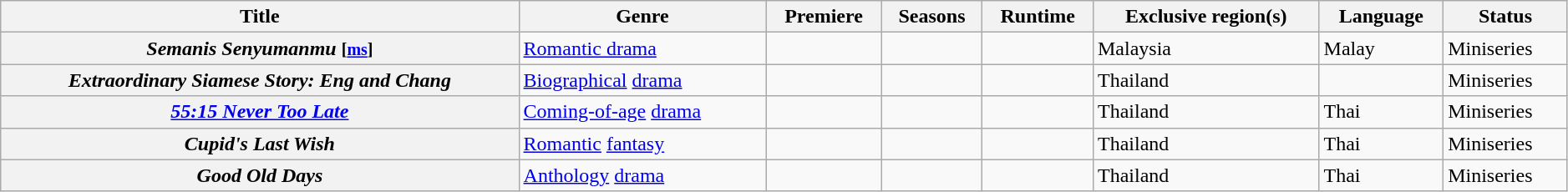<table class="wikitable plainrowheaders sortable" style="width:99%;">
<tr>
<th>Title</th>
<th>Genre</th>
<th>Premiere</th>
<th>Seasons</th>
<th>Runtime</th>
<th>Exclusive region(s)</th>
<th>Language</th>
<th>Status</th>
</tr>
<tr>
<th scope="row"><em>Semanis Senyumanmu</em> <small>[<a href='#'>ms</a>]</small></th>
<td><a href='#'>Romantic drama</a></td>
<td></td>
<td></td>
<td></td>
<td>Malaysia</td>
<td>Malay</td>
<td>Miniseries</td>
</tr>
<tr>
<th scope="row"><em>Extraordinary Siamese Story: Eng and Chang</em></th>
<td><a href='#'>Biographical</a> <a href='#'>drama</a></td>
<td></td>
<td></td>
<td></td>
<td>Thailand</td>
<td></td>
<td>Miniseries</td>
</tr>
<tr>
<th scope="row"><em><a href='#'>55:15 Never Too Late</a></em></th>
<td><a href='#'>Coming-of-age</a> <a href='#'>drama</a></td>
<td></td>
<td></td>
<td></td>
<td>Thailand</td>
<td>Thai</td>
<td>Miniseries</td>
</tr>
<tr>
<th scope="row"><em>Cupid's Last Wish</em></th>
<td><a href='#'>Romantic</a> <a href='#'>fantasy</a></td>
<td></td>
<td></td>
<td></td>
<td>Thailand</td>
<td>Thai</td>
<td>Miniseries</td>
</tr>
<tr>
<th scope="row"><em>Good Old Days</em></th>
<td><a href='#'>Anthology</a> <a href='#'>drama</a></td>
<td></td>
<td></td>
<td></td>
<td>Thailand</td>
<td>Thai</td>
<td>Miniseries</td>
</tr>
</table>
